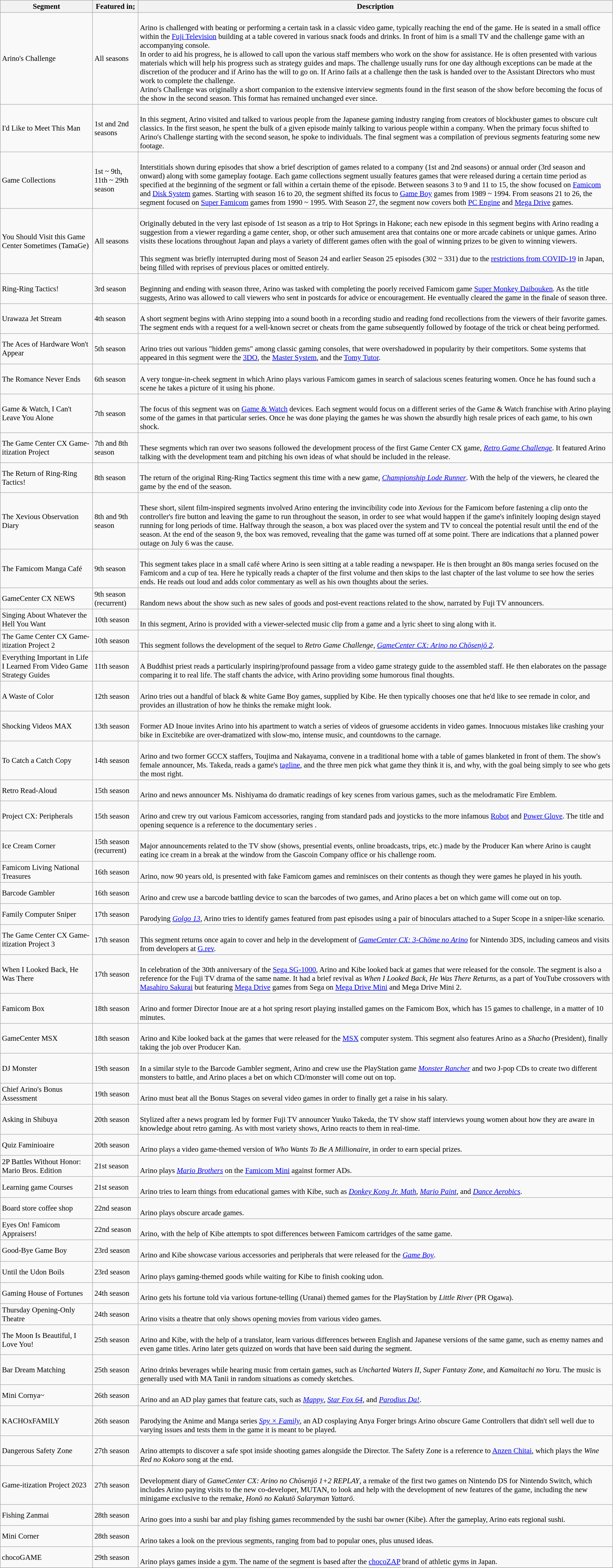<table class="wikitable" style="font-size: 95%;">
<tr>
<th>Segment</th>
<th>Featured in;</th>
<th>Description</th>
</tr>
<tr>
<td>Arino's Challenge</td>
<td>All seasons</td>
<td><br>Arino is challenged with beating or performing a certain task in a classic video game, typically reaching the end of the game. He is seated in a small office within the <a href='#'>Fuji Television</a> building at a table covered in various snack foods and drinks. In front of him is a small TV and the challenge game with an accompanying console.<br>In order to aid his progress, he is allowed to call upon the various staff members who work on the show for assistance. He is often presented with various materials which will help his progress such as strategy guides and maps. The challenge usually runs for one day although exceptions can be made at the discretion of the producer and if Arino has the will to go on. If Arino fails at a challenge then the task is handed over to the Assistant Directors who must work to complete the challenge.<br>Arino's Challenge was originally a short companion to the extensive interview segments found in the first season of the show before becoming the focus of the show in the second season. This format has remained unchanged ever since.</td>
</tr>
<tr>
<td>I'd Like to Meet This Man</td>
<td>1st and 2nd seasons</td>
<td><br>In this segment, Arino visited and talked to various people from the Japanese gaming industry ranging from creators of blockbuster games to obscure cult classics. In the first season, he spent the bulk of a given episode mainly talking to various people within a company. When the primary focus shifted to Arino's Challenge starting with the second season, he spoke to individuals. The final segment was a compilation of previous segments featuring some new footage.</td>
</tr>
<tr>
<td>Game Collections</td>
<td>1st ~ 9th, 11th ~ 29th season</td>
<td><br>Interstitials shown during episodes that show a brief description of games related to a company (1st and 2nd seasons) or annual order (3rd season and onward) along with some gameplay footage. Each game collections segment usually features games that were released during a certain time period as specified at the beginning of the segment or fall within a certain theme of the episode. Between seasons 3 to 9 and 11 to 15, the show focused on <a href='#'>Famicom</a> and <a href='#'>Disk System</a> games. Starting with season 16 to 20, the segment shifted its focus to <a href='#'>Game Boy</a> games from 1989 ~ 1994. From seasons 21 to 26, the segment focused on <a href='#'>Super Famicom</a> games from 1990 ~ 1995. With Season 27, the segment now covers both <a href='#'>PC Engine</a> and <a href='#'>Mega Drive</a> games.</td>
</tr>
<tr>
<td>You Should Visit this Game Center Sometimes (TamaGe)</td>
<td>All seasons</td>
<td><br>Originally debuted in the very last episode of 1st season as a trip to Hot Springs in Hakone; each new episode in this segment begins with Arino reading a suggestion from a viewer regarding a game center, shop, or other such amusement area that contains one or more arcade cabinets or unique games. Arino visits these locations throughout Japan and plays a variety of different games often with the goal of winning prizes to be given to winning viewers.<br><br>This segment was briefly interrupted during most of Season 24 and earlier Season 25 episodes (302 ~ 331) due to the <a href='#'>restrictions from COVID-19</a> in Japan, being filled with reprises of previous places or omitted entirely.</td>
</tr>
<tr>
<td>Ring-Ring Tactics!</td>
<td>3rd season</td>
<td><br>Beginning and ending with season three, Arino was tasked with completing the poorly received Famicom game <a href='#'>Super Monkey Daibouken</a>. As the title suggests, Arino was allowed to call viewers who sent in postcards for advice or encouragement. He eventually cleared the game in the finale of season three.</td>
</tr>
<tr>
<td>Urawaza Jet Stream</td>
<td>4th season</td>
<td><br>A short segment begins with Arino stepping into a sound booth in a recording studio and reading fond recollections from the viewers of their favorite games. The segment ends with a request for a well-known secret or cheats from the game subsequently followed by footage of the trick or cheat being performed.</td>
</tr>
<tr>
<td>The Aces of Hardware Won't Appear</td>
<td>5th season</td>
<td><br>Arino tries out various "hidden gems" among classic gaming consoles, that were overshadowed in popularity by their competitors. Some systems that appeared in this segment were the <a href='#'>3DO</a>, the <a href='#'>Master System</a>, and the <a href='#'>Tomy Tutor</a>.</td>
</tr>
<tr>
<td>The Romance Never Ends</td>
<td>6th season</td>
<td><br>A very tongue-in-cheek segment in which Arino plays various Famicom games in search of salacious scenes featuring women. Once he has found such a scene he takes a picture of it using his phone.</td>
</tr>
<tr>
<td>Game & Watch, I Can't Leave You Alone</td>
<td>7th season</td>
<td><br>The focus of this segment was on <a href='#'>Game & Watch</a> devices. Each segment would focus on a different series of the Game & Watch franchise with Arino playing some of the games in that particular series. Once he was done playing the games he was shown the absurdly high resale prices of each game, to his own shock.</td>
</tr>
<tr>
<td>The Game Center CX Game-itization Project</td>
<td>7th and 8th season</td>
<td><br>These segments which ran over two seasons followed the development process of the first Game Center CX game, <em><a href='#'>Retro Game Challenge</a></em>. It featured Arino talking with the development team and pitching his own ideas of what should be included in the release.</td>
</tr>
<tr>
<td>The Return of Ring-Ring Tactics!</td>
<td>8th season</td>
<td><br>The return of the original Ring-Ring Tactics segment this time with a new game, <em><a href='#'>Championship Lode Runner</a></em>. With the help of the viewers, he cleared the game by the end of the season.</td>
</tr>
<tr>
<td>The Xevious Observation Diary</td>
<td>8th and 9th season</td>
<td><br>These short, silent film-inspired segments involved Arino entering the invincibility code into <em>Xevious</em> for the Famicom before fastening a clip onto the controller's fire button and leaving the game to run throughout the season, in order to see what would happen if the game's infinitely looping design stayed running for long periods of time. Halfway through the season, a box was placed over the system and TV to conceal the potential result until the end of the season. At the end of the season 9, the box was removed, revealing that the game was turned off at some point. There are indications that a planned power outage on July 6 was the cause.</td>
</tr>
<tr>
<td>The Famicom Manga Café</td>
<td>9th season</td>
<td><br>This segment takes place in a small café where Arino is seen sitting at a table reading a newspaper. He is then brought an 80s manga series focused on the Famicom and a cup of tea. Here he typically reads a chapter of the first volume and then skips to the last chapter of the last volume to see how the series ends. He reads out loud and adds color commentary as well as his own thoughts about the series.</td>
</tr>
<tr>
<td>GameCenter CX NEWS</td>
<td>9th season (recurrent)</td>
<td><br>Random news about the show such as new sales of goods and post-event reactions related to the show, narrated by Fuji TV announcers.</td>
</tr>
<tr>
<td>Singing About Whatever the Hell You Want</td>
<td>10th season</td>
<td><br>In this segment, Arino is provided with a viewer-selected music clip from a game and a lyric sheet to sing along with it.</td>
</tr>
<tr>
<td>The Game Center CX Game-itization Project 2</td>
<td>10th season</td>
<td><br>This segment follows the development of the sequel to <em>Retro Game Challenge</em>, <em><a href='#'>GameCenter CX: Arino no Chōsenjō 2</a></em>.</td>
</tr>
<tr>
<td>Everything Important in Life I Learned From Video Game Strategy Guides</td>
<td>11th season</td>
<td><br>A Buddhist priest reads a particularly inspiring/profound passage from a video game strategy guide to the assembled staff. He then elaborates on the passage comparing it to real life. The staff chants the advice, with Arino providing some humorous final thoughts.</td>
</tr>
<tr>
<td>A Waste of Color</td>
<td>12th season</td>
<td><br>Arino tries out a handful of black & white Game Boy games, supplied by Kibe. He then typically chooses one that he'd like to see remade in color, and provides an illustration of how he thinks the remake might look.</td>
</tr>
<tr>
<td>Shocking Videos MAX</td>
<td>13th season</td>
<td><br>Former AD Inoue invites Arino into his apartment to watch a series of videos of gruesome accidents in video games. Innocuous mistakes like crashing your bike in Excitebike are over-dramatized with slow-mo, intense music, and countdowns to the carnage.</td>
</tr>
<tr>
<td>To Catch a Catch Copy</td>
<td>14th season</td>
<td><br>Arino and two former GCCX staffers, Toujima and Nakayama, convene in a traditional home with a table of games blanketed in front of them. The show's female announcer, Ms. Takeda, reads a game's <a href='#'>tagline</a>, and the three men pick what game they think it is, and why, with the goal being simply to see who gets the most right.</td>
</tr>
<tr>
<td>Retro Read-Aloud</td>
<td>15th season</td>
<td><br>Arino and news announcer Ms. Nishiyama do dramatic readings of key scenes from various games, such as the melodramatic Fire Emblem.</td>
</tr>
<tr>
<td>Project CX: Peripherals</td>
<td>15th season</td>
<td><br>Arino and crew try out various Famicom accessories, ranging from standard pads and joysticks to the more infamous <a href='#'>Robot</a> and <a href='#'>Power Glove</a>. The title and opening sequence is a reference to the documentary series <em></em>.</td>
</tr>
<tr>
<td>Ice Cream Corner</td>
<td>15th season (recurrent)</td>
<td><br>Major announcements related to the TV show (shows, presential events, online broadcasts, trips, etc.) made by the Producer Kan where Arino is caught eating ice cream in a break at the window from the Gascoin Company office or his challenge room.</td>
</tr>
<tr>
<td>Famicom Living National Treasures</td>
<td>16th season</td>
<td><br>Arino, now 90 years old, is presented with fake Famicom games and reminisces on their contents as though they were games he played in his youth.</td>
</tr>
<tr>
<td>Barcode Gambler</td>
<td>16th season</td>
<td><br>Arino and crew use a barcode battling device to scan the barcodes of two games, and Arino places a bet on which game will come out on top.</td>
</tr>
<tr>
<td>Family Computer Sniper</td>
<td>17th season</td>
<td><br>Parodying <em><a href='#'>Golgo 13</a></em>, Arino tries to identify games featured from past episodes using a pair of binoculars attached to a Super Scope in a sniper-like scenario.</td>
</tr>
<tr>
<td>The Game Center CX Game-itization Project 3</td>
<td>17th season</td>
<td><br>This segment returns once again to cover and help in the development of <em><a href='#'>GameCenter CX: 3-Chōme no Arino</a></em> for Nintendo 3DS, including cameos and visits from developers at <a href='#'>G.rev</a>.</td>
</tr>
<tr>
<td>When I Looked Back, He Was There</td>
<td>17th season</td>
<td><br>In celebration of the 30th anniversary of the <a href='#'>Sega SG-1000</a>, Arino and Kibe looked back at games that were released for the console. The segment is also a reference for the Fuji TV drama of the same name. It had a brief revival as <em>When I Looked Back, He Was There Returns</em>, as a part of YouTube crossovers with <a href='#'>Masahiro Sakurai</a> but featuring <a href='#'>Mega Drive</a> games from Sega on <a href='#'>Mega Drive Mini</a> and Mega Drive Mini 2.</td>
</tr>
<tr>
<td>Famicom Box</td>
<td>18th season</td>
<td><br>Arino and former Director Inoue are at a hot spring resort playing installed games on the Famicom Box, which has 15 games to challenge, in a matter of 10 minutes.</td>
</tr>
<tr>
<td>GameCenter MSX</td>
<td>18th season</td>
<td><br>Arino and Kibe looked back at the games that were released for the <a href='#'>MSX</a> computer system. This segment also features Arino as a <em>Shacho</em> (President), finally taking the job over Producer Kan.</td>
</tr>
<tr>
<td>DJ Monster</td>
<td>19th season</td>
<td><br>In a similar style to the Barcode Gambler segment, Arino and crew use the PlayStation game <em><a href='#'>Monster Rancher</a></em> and two J-pop CDs to create two different monsters to battle, and Arino places a bet on which CD/monster will come out on top.</td>
</tr>
<tr>
<td>Chief Arino's Bonus Assessment</td>
<td>19th season</td>
<td><br>Arino must beat all the Bonus Stages on several video games in order to finally get a raise in his salary.</td>
</tr>
<tr>
<td>Asking in Shibuya</td>
<td>20th season</td>
<td><br>Stylized after a news program led by former Fuji TV announcer Yuuko Takeda, the TV show staff interviews young women about how they are aware in knowledge about retro gaming. As with most variety shows, Arino reacts to them in real-time.</td>
</tr>
<tr>
<td>Quiz Faminioaire</td>
<td>20th season</td>
<td><br>Arino plays a video game-themed version of <em>Who Wants To Be A Millionaire</em>, in order to earn special prizes.</td>
</tr>
<tr>
<td>2P Battles Without Honor: Mario Bros. Edition</td>
<td>21st season</td>
<td><br>Arino plays <em><a href='#'>Mario Brothers</a></em> on the <a href='#'>Famicom Mini</a> against former ADs.</td>
</tr>
<tr>
<td>Learning game Courses</td>
<td>21st season</td>
<td><br>Arino tries to learn things from educational games with Kibe, such as <em><a href='#'>Donkey Kong Jr. Math</a></em>, <em><a href='#'>Mario Paint</a></em>, and <em><a href='#'>Dance Aerobics</a></em>.</td>
</tr>
<tr>
<td>Board store coffee shop</td>
<td>22nd season</td>
<td><br>Arino plays obscure arcade games.</td>
</tr>
<tr>
<td>Eyes On! Famicom Appraisers!</td>
<td>22nd season</td>
<td><br>Arino, with the help of Kibe attempts to spot differences between Famicom cartridges of the same game.</td>
</tr>
<tr>
<td>Good-Bye Game Boy</td>
<td>23rd season</td>
<td><br>Arino and Kibe showcase various accessories and peripherals that were released for the <em><a href='#'>Game Boy</a></em>.</td>
</tr>
<tr>
<td>Until the Udon Boils</td>
<td>23rd season</td>
<td><br>Arino plays gaming-themed goods while waiting for Kibe to finish cooking udon.</td>
</tr>
<tr>
<td>Gaming House of Fortunes</td>
<td>24th season</td>
<td><br>Arino gets his fortune told via various fortune-telling (Uranai) themed games for the PlayStation by <em>Little River</em> (PR Ogawa).</td>
</tr>
<tr>
<td>Thursday Opening-Only Theatre</td>
<td>24th season</td>
<td><br>Arino visits a theatre that only shows opening movies from various video games.</td>
</tr>
<tr>
<td>The Moon Is Beautiful, I Love You!</td>
<td>25th season</td>
<td><br>Arino and Kibe, with the help of a translator, learn various differences between English and Japanese versions of the same game, such as enemy names and even game titles. Arino later gets quizzed on words that have been said during the segment.</td>
</tr>
<tr>
<td>Bar Dream Matching</td>
<td>25th season</td>
<td><br>Arino drinks beverages while hearing music from certain games, such as <em>Uncharted Waters II</em>, <em>Super Fantasy Zone</em>, and <em>Kamaitachi no Yoru</em>. The music is generally used with MA Tanii in random situations as comedy sketches.</td>
</tr>
<tr>
<td>Mini Cornya~</td>
<td>26th season</td>
<td><br>Arino and an AD play games that feature cats, such as <em><a href='#'>Mappy</a></em>, <em><a href='#'>Star Fox 64</a></em>, and <em><a href='#'>Parodius Da!</a></em>.</td>
</tr>
<tr>
<td>KACHOxFAMILY</td>
<td>26th season</td>
<td><br>Parodying the Anime and Manga series <em><a href='#'>Spy × Family</a></em>, an AD cosplaying Anya Forger brings Arino obscure Game Controllers that didn't sell well due to varying issues and tests them in the game it is meant to be played.</td>
</tr>
<tr>
<td>Dangerous Safety Zone</td>
<td>27th season</td>
<td><br>Arino attempts to discover a safe spot inside shooting games alongside the Director. The Safety Zone is a reference to <a href='#'>Anzen Chitai</a>, which plays the <em>Wine Red no Kokoro</em> song at the end.</td>
</tr>
<tr>
<td>Game-itization Project 2023</td>
<td>27th season</td>
<td><br>Development diary of <em>GameCenter CX: Arino no Chōsenjō 1+2 REPLAY</em>, a remake of the first two games on Nintendo DS for Nintendo Switch, which includes Arino paying visits to the new co-developer, MUTAN, to look and help with the development of new features of the game, including the new minigame exclusive to the remake, <em>Honō no Kakutō Salaryman Yattarō</em>.</td>
</tr>
<tr>
<td>Fishing Zanmai</td>
<td>28th season</td>
<td><br>Arino goes into a sushi bar and play fishing games recommended by the sushi bar owner (Kibe). After the gameplay, Arino eats regional sushi.</td>
</tr>
<tr>
<td>Mini Corner</td>
<td>28th season</td>
<td><br>Arino takes a look on the previous segments, ranging from bad to popular ones, plus unused ideas.</td>
</tr>
<tr>
<td>chocoGAME</td>
<td>29th season</td>
<td><br>Arino plays games inside a gym. The name of the segment is based after the <a href='#'>chocoZAP</a> brand of athletic gyms in Japan.</td>
</tr>
<tr>
</tr>
</table>
